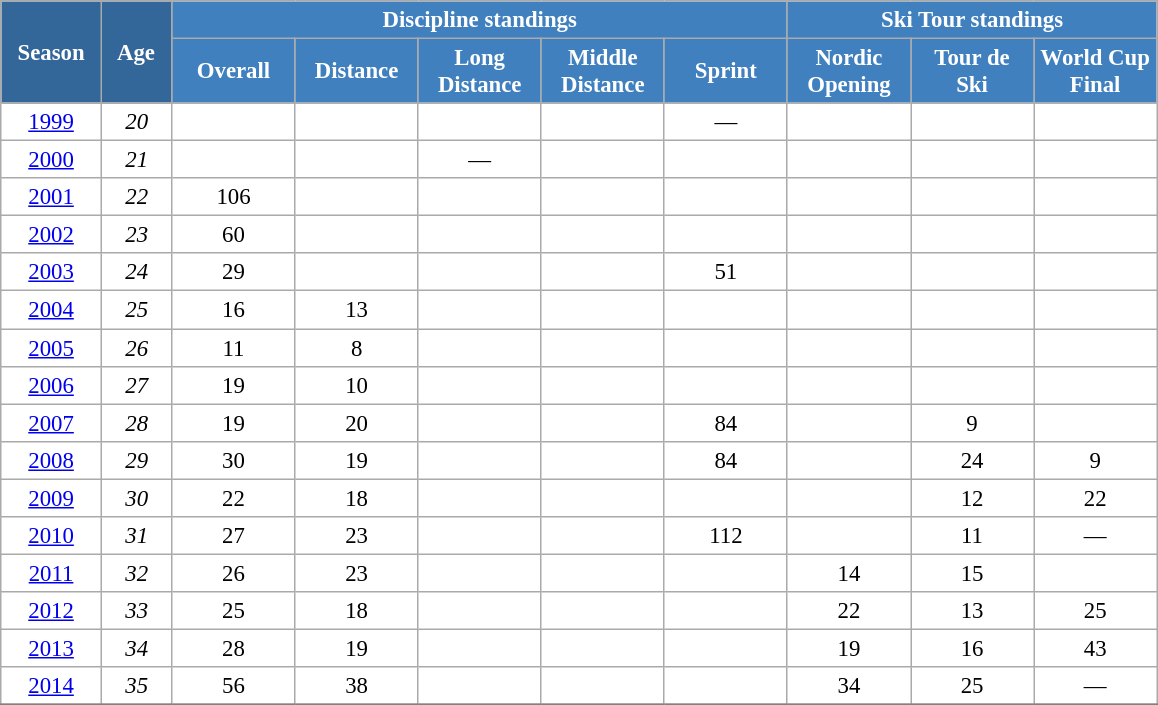<table class="wikitable" style="font-size:95%; text-align:center; border:grey solid 1px; border-collapse:collapse; background:#ffffff;">
<tr>
<th style="background-color:#369; color:white; width:60px;" rowspan="2"> Season </th>
<th style="background-color:#369; color:white; width:40px;" rowspan="2"> Age </th>
<th style="background-color:#4180be; color:white;" colspan="5">Discipline standings</th>
<th style="background-color:#4180be; color:white;" colspan="3">Ski Tour standings</th>
</tr>
<tr>
<th style="background-color:#4180be; color:white; width:75px;">Overall</th>
<th style="background-color:#4180be; color:white; width:75px;">Distance</th>
<th style="background-color:#4180be; color:white; width:75px;">Long Distance</th>
<th style="background-color:#4180be; color:white; width:75px;">Middle Distance</th>
<th style="background-color:#4180be; color:white; width:75px;">Sprint</th>
<th style="background-color:#4180be; color:white; width:75px;">Nordic<br>Opening</th>
<th style="background-color:#4180be; color:white; width:75px;">Tour de<br>Ski</th>
<th style="background-color:#4180be; color:white; width:75px;">World Cup<br>Final</th>
</tr>
<tr>
<td><a href='#'>1999</a></td>
<td><em>20</em></td>
<td></td>
<td></td>
<td></td>
<td></td>
<td>—</td>
<td></td>
<td></td>
<td></td>
</tr>
<tr>
<td><a href='#'>2000</a></td>
<td><em>21</em></td>
<td></td>
<td></td>
<td>—</td>
<td></td>
<td></td>
<td></td>
<td></td>
<td></td>
</tr>
<tr>
<td><a href='#'>2001</a></td>
<td><em>22</em></td>
<td>106</td>
<td></td>
<td></td>
<td></td>
<td></td>
<td></td>
<td></td>
<td></td>
</tr>
<tr>
<td><a href='#'>2002</a></td>
<td><em>23</em></td>
<td>60</td>
<td></td>
<td></td>
<td></td>
<td></td>
<td></td>
<td></td>
<td></td>
</tr>
<tr>
<td><a href='#'>2003</a></td>
<td><em>24</em></td>
<td>29</td>
<td></td>
<td></td>
<td></td>
<td>51</td>
<td></td>
<td></td>
<td></td>
</tr>
<tr>
<td><a href='#'>2004</a></td>
<td><em>25</em></td>
<td>16</td>
<td>13</td>
<td></td>
<td></td>
<td></td>
<td></td>
<td></td>
<td></td>
</tr>
<tr>
<td><a href='#'>2005</a></td>
<td><em>26</em></td>
<td>11</td>
<td>8</td>
<td></td>
<td></td>
<td></td>
<td></td>
<td></td>
<td></td>
</tr>
<tr>
<td><a href='#'>2006</a></td>
<td><em>27</em></td>
<td>19</td>
<td>10</td>
<td></td>
<td></td>
<td></td>
<td></td>
<td></td>
<td></td>
</tr>
<tr>
<td><a href='#'>2007</a></td>
<td><em>28</em></td>
<td>19</td>
<td>20</td>
<td></td>
<td></td>
<td>84</td>
<td></td>
<td>9</td>
<td></td>
</tr>
<tr>
<td><a href='#'>2008</a></td>
<td><em>29</em></td>
<td>30</td>
<td>19</td>
<td></td>
<td></td>
<td>84</td>
<td></td>
<td>24</td>
<td>9</td>
</tr>
<tr>
<td><a href='#'>2009</a></td>
<td><em>30</em></td>
<td>22</td>
<td>18</td>
<td></td>
<td></td>
<td></td>
<td></td>
<td>12</td>
<td>22</td>
</tr>
<tr>
<td><a href='#'>2010</a></td>
<td><em>31</em></td>
<td>27</td>
<td>23</td>
<td></td>
<td></td>
<td>112</td>
<td></td>
<td>11</td>
<td>—</td>
</tr>
<tr>
<td><a href='#'>2011</a></td>
<td><em>32</em></td>
<td>26</td>
<td>23</td>
<td></td>
<td></td>
<td></td>
<td>14</td>
<td>15</td>
<td></td>
</tr>
<tr>
<td><a href='#'>2012</a></td>
<td><em>33</em></td>
<td>25</td>
<td>18</td>
<td></td>
<td></td>
<td></td>
<td>22</td>
<td>13</td>
<td>25</td>
</tr>
<tr>
<td><a href='#'>2013</a></td>
<td><em>34</em></td>
<td>28</td>
<td>19</td>
<td></td>
<td></td>
<td></td>
<td>19</td>
<td>16</td>
<td>43</td>
</tr>
<tr>
<td><a href='#'>2014</a></td>
<td><em>35</em></td>
<td>56</td>
<td>38</td>
<td></td>
<td></td>
<td></td>
<td>34</td>
<td>25</td>
<td>—</td>
</tr>
<tr>
</tr>
</table>
